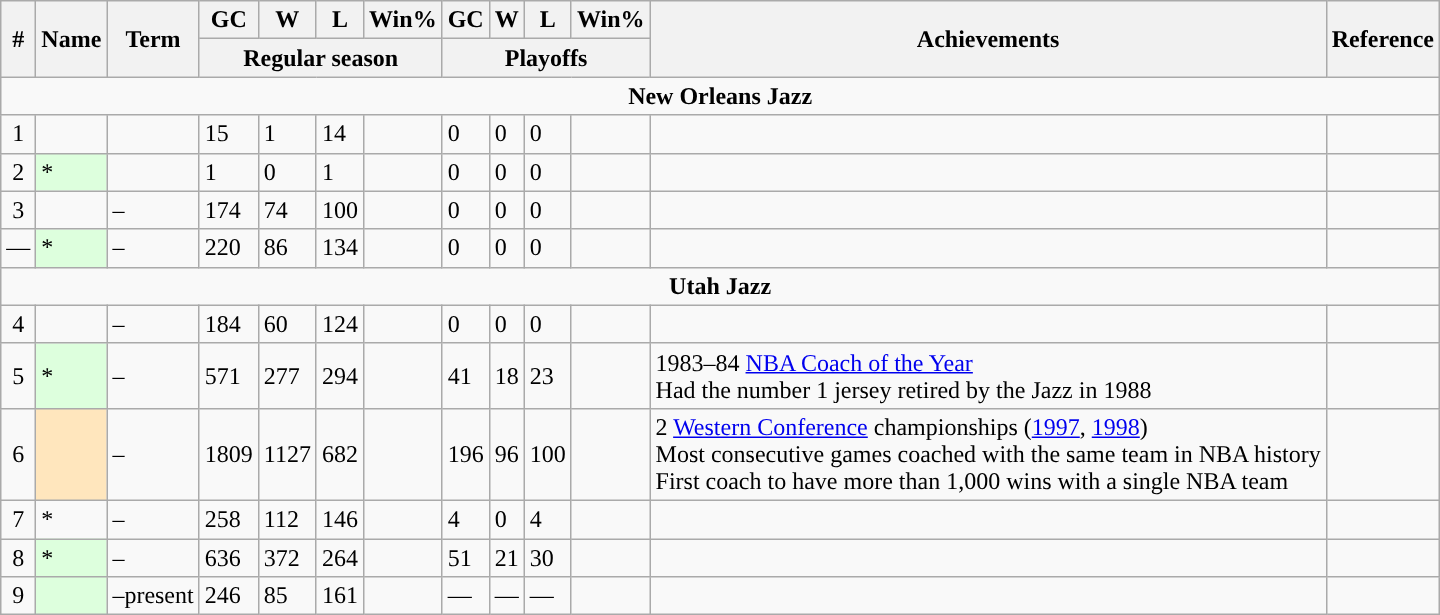<table class="wikitable sortable">
<tr>
<th rowspan="2">#</th>
<th rowspan="2">Name</th>
<th rowspan="2">Term</th>
<th>GC</th>
<th>W</th>
<th>L</th>
<th>Win%</th>
<th>GC</th>
<th>W</th>
<th>L</th>
<th>Win%</th>
<th rowspan="2" class=unsortable>Achievements</th>
<th rowspan="2" class=unsortable>Reference</th>
</tr>
<tr class="unsortable">
<th colspan="4">Regular season</th>
<th colspan="4">Playoffs</th>
</tr>
<tr>
<td colspan="16" align=center><strong>New Orleans Jazz</strong></td>
</tr>
<tr>
<td align=center>1</td>
<td></td>
<td></td>
<td>15</td>
<td>1</td>
<td>14</td>
<td></td>
<td>0</td>
<td>0</td>
<td>0</td>
<td></td>
<td></td>
<td align=center></td>
</tr>
<tr>
<td align=center>2</td>
<td style="background-color:#ddffdd">*</td>
<td></td>
<td>1</td>
<td>0</td>
<td>1</td>
<td></td>
<td>0</td>
<td>0</td>
<td>0</td>
<td></td>
<td></td>
<td align=center></td>
</tr>
<tr>
<td align=center>3</td>
<td></td>
<td>–</td>
<td>174</td>
<td>74</td>
<td>100</td>
<td></td>
<td>0</td>
<td>0</td>
<td>0</td>
<td></td>
<td></td>
<td align=center></td>
</tr>
<tr>
<td align=center>—</td>
<td style="background-color:#ddffdd">*</td>
<td>–</td>
<td>220</td>
<td>86</td>
<td>134</td>
<td></td>
<td>0</td>
<td>0</td>
<td>0</td>
<td></td>
<td></td>
<td align=center></td>
</tr>
<tr>
<td colspan="16" align=center><strong>Utah Jazz</strong></td>
</tr>
<tr>
<td align=center>4</td>
<td></td>
<td>–</td>
<td>184</td>
<td>60</td>
<td>124</td>
<td></td>
<td>0</td>
<td>0</td>
<td>0</td>
<td></td>
<td></td>
<td align=center></td>
</tr>
<tr>
<td align=center>5</td>
<td style="background-color:#ddffdd">*</td>
<td>–</td>
<td>571</td>
<td>277</td>
<td>294</td>
<td></td>
<td>41</td>
<td>18</td>
<td>23</td>
<td></td>
<td>1983–84 <a href='#'>NBA Coach of the Year</a><br>Had the number 1 jersey retired by the Jazz in 1988</td>
<td align=center></td>
</tr>
<tr>
<td align=center>6</td>
<td style="background-color:#FFE6BD"></td>
<td>–</td>
<td>1809</td>
<td>1127</td>
<td>682</td>
<td></td>
<td>196</td>
<td>96</td>
<td>100</td>
<td></td>
<td>2 <a href='#'>Western Conference</a> championships (<a href='#'>1997</a>, <a href='#'>1998</a>)<br>Most consecutive games coached with the same team in NBA history<br>First coach to have more than 1,000 wins with a single NBA team</td>
<td align=center></td>
</tr>
<tr>
<td align=center>7</td>
<td style="background-color:#">*</td>
<td>–</td>
<td>258</td>
<td>112</td>
<td>146</td>
<td></td>
<td>4</td>
<td>0</td>
<td>4</td>
<td></td>
<td></td>
<td align=center></td>
</tr>
<tr>
<td align=center>8</td>
<td style="background-color:#ddffdd">*</td>
<td>–</td>
<td>636</td>
<td>372</td>
<td>264</td>
<td></td>
<td>51</td>
<td>21</td>
<td>30</td>
<td></td>
<td></td>
<td align=center></td>
</tr>
<tr>
<td align=center>9</td>
<td style="background-color:#ddffdd"><br></td>
<td>–present</td>
<td>246</td>
<td>85</td>
<td>161</td>
<td></td>
<td>—</td>
<td>—</td>
<td>—</td>
<td></td>
<td></td>
<td align=center></td>
</tr>
</table>
